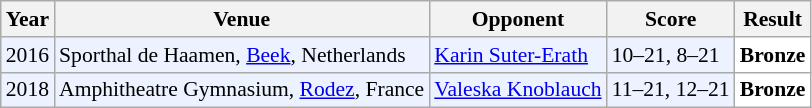<table class="sortable wikitable" style="font-size: 90%;">
<tr>
<th>Year</th>
<th>Venue</th>
<th>Opponent</th>
<th>Score</th>
<th>Result</th>
</tr>
<tr style="background:#ECF2FF">
<td align="center">2016</td>
<td align="left">Sporthal de Haamen, <a href='#'>Beek</a>, Netherlands</td>
<td align="left"> <a href='#'>Karin Suter-Erath</a></td>
<td align="left">10–21, 8–21</td>
<td style="text-align:left; background:white"> <strong>Bronze</strong></td>
</tr>
<tr style="background:#ECF2FF">
<td align="center">2018</td>
<td align="left">Amphitheatre Gymnasium, <a href='#'>Rodez</a>, France</td>
<td align="left"> <a href='#'>Valeska Knoblauch</a></td>
<td align="left">11–21, 12–21</td>
<td style="text-align:left; background:white"> <strong>Bronze</strong></td>
</tr>
</table>
